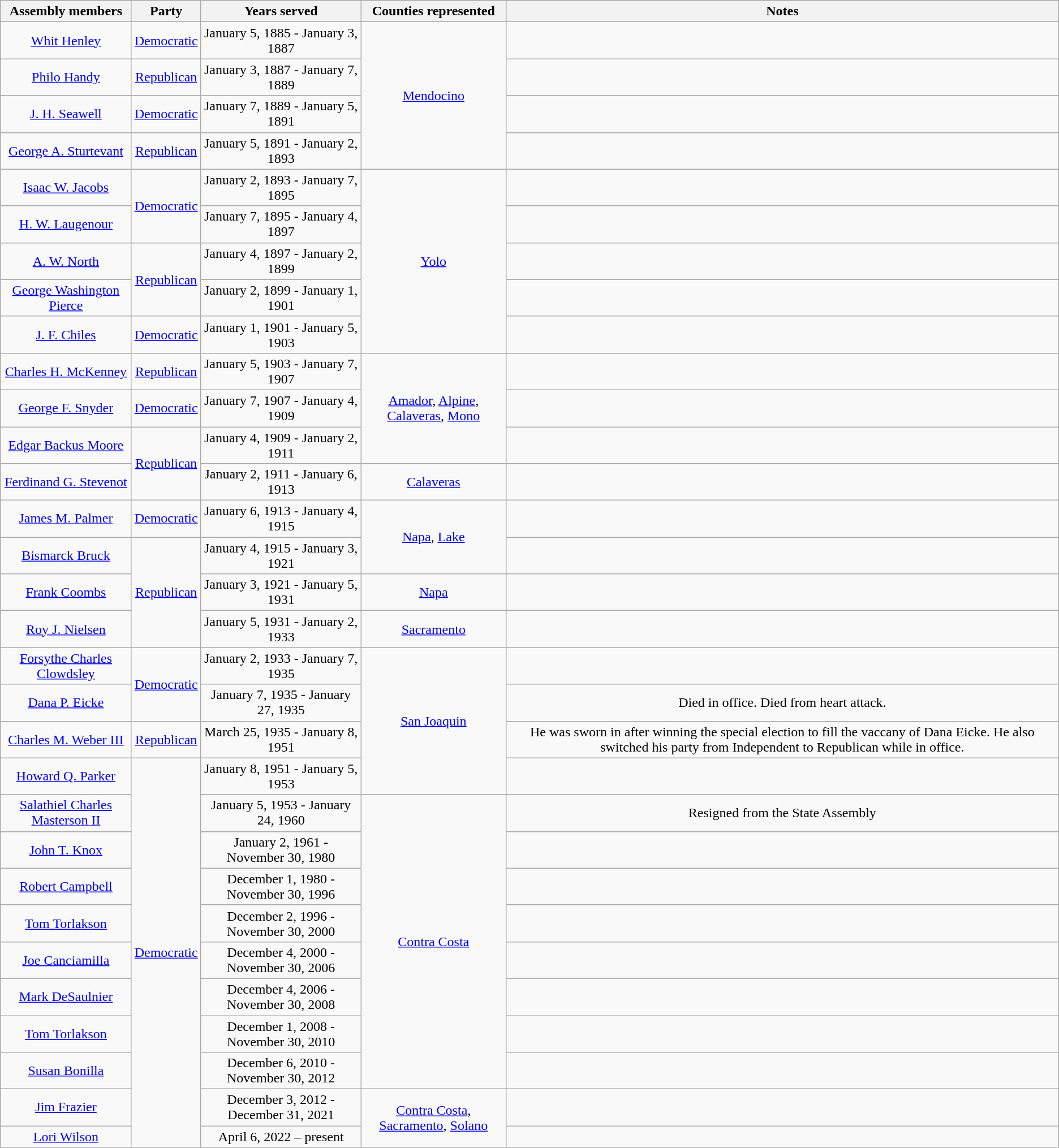<table class=wikitable style="text-align:center">
<tr>
<th>Assembly members</th>
<th>Party</th>
<th>Years served</th>
<th>Counties represented</th>
<th>Notes</th>
</tr>
<tr>
<td><a href='#'>Whit Henley</a></td>
<td><a href='#'>Democratic</a></td>
<td>January 5, 1885 - January 3, 1887</td>
<td rowspan=4><a href='#'>Mendocino</a></td>
<td></td>
</tr>
<tr>
<td><a href='#'>Philo Handy</a></td>
<td><a href='#'>Republican</a></td>
<td>January 3, 1887 - January 7, 1889</td>
<td></td>
</tr>
<tr>
<td><a href='#'>J. H. Seawell</a></td>
<td><a href='#'>Democratic</a></td>
<td>January 7, 1889 - January 5, 1891</td>
<td></td>
</tr>
<tr>
<td><a href='#'>George A. Sturtevant</a></td>
<td><a href='#'>Republican</a></td>
<td>January 5, 1891 - January 2, 1893</td>
<td></td>
</tr>
<tr>
<td><a href='#'>Isaac W. Jacobs</a></td>
<td rowspan=2 ><a href='#'>Democratic</a></td>
<td>January 2, 1893 - January 7, 1895</td>
<td rowspan=5><a href='#'>Yolo</a></td>
<td></td>
</tr>
<tr>
<td><a href='#'>H. W. Laugenour</a></td>
<td>January 7, 1895 - January 4, 1897</td>
<td></td>
</tr>
<tr>
<td><a href='#'>A. W. North</a></td>
<td rowspan=2 ><a href='#'>Republican</a></td>
<td>January 4, 1897 - January 2, 1899</td>
<td></td>
</tr>
<tr>
<td><a href='#'>George Washington Pierce</a></td>
<td>January 2, 1899 - January 1, 1901</td>
<td></td>
</tr>
<tr>
<td><a href='#'>J. F. Chiles</a></td>
<td><a href='#'>Democratic</a></td>
<td>January 1, 1901 - January 5, 1903</td>
<td></td>
</tr>
<tr>
<td><a href='#'>Charles H. McKenney</a></td>
<td><a href='#'>Republican</a></td>
<td>January 5, 1903 - January 7, 1907</td>
<td rowspan=3><a href='#'>Amador</a>, <a href='#'>Alpine</a>, <a href='#'>Calaveras</a>, <a href='#'>Mono</a></td>
<td></td>
</tr>
<tr>
<td><a href='#'>George F. Snyder</a></td>
<td><a href='#'>Democratic</a></td>
<td>January 7, 1907 - January 4, 1909</td>
<td></td>
</tr>
<tr>
<td><a href='#'>Edgar Backus Moore</a></td>
<td rowspan=2 ><a href='#'>Republican</a></td>
<td>January 4, 1909 - January 2, 1911</td>
<td></td>
</tr>
<tr>
<td><a href='#'>Ferdinand G. Stevenot</a></td>
<td>January 2, 1911 - January 6, 1913</td>
<td><a href='#'>Calaveras</a></td>
<td></td>
</tr>
<tr>
<td><a href='#'>James M. Palmer</a></td>
<td><a href='#'>Democratic</a></td>
<td>January 6, 1913 - January 4, 1915</td>
<td rowspan=2><a href='#'>Napa</a>, <a href='#'>Lake</a></td>
<td></td>
</tr>
<tr>
<td><a href='#'>Bismarck Bruck</a></td>
<td rowspan=3 ><a href='#'>Republican</a></td>
<td>January 4, 1915 - January 3, 1921</td>
<td></td>
</tr>
<tr>
<td><a href='#'>Frank Coombs</a></td>
<td>January 3, 1921 - January 5, 1931</td>
<td><a href='#'>Napa</a></td>
<td></td>
</tr>
<tr>
<td><a href='#'>Roy J. Nielsen</a></td>
<td>January 5, 1931 - January 2, 1933</td>
<td><a href='#'>Sacramento</a></td>
<td></td>
</tr>
<tr>
<td><a href='#'>Forsythe Charles Clowdsley</a></td>
<td rowspan=2 ><a href='#'>Democratic</a></td>
<td>January 2, 1933 - January 7, 1935</td>
<td rowspan=4><a href='#'>San Joaquin</a></td>
<td></td>
</tr>
<tr>
<td><a href='#'>Dana P. Eicke</a></td>
<td>January 7, 1935 - January 27, 1935</td>
<td>Died in office. Died from heart attack.</td>
</tr>
<tr>
<td><a href='#'>Charles M. Weber III</a></td>
<td><a href='#'>Republican</a></td>
<td>March 25, 1935 - January 8, 1951</td>
<td>He was sworn in after winning the special election to fill the vaccany of Dana Eicke. He also switched his party from Independent to Republican while in office.</td>
</tr>
<tr>
<td><a href='#'>Howard Q. Parker</a></td>
<td rowspan=11 ><a href='#'>Democratic</a></td>
<td>January 8, 1951 - January 5, 1953</td>
<td></td>
</tr>
<tr>
<td><a href='#'>Salathiel Charles Masterson II</a></td>
<td>January 5, 1953 - January 24, 1960</td>
<td rowspan=8><a href='#'>Contra Costa</a></td>
<td>Resigned from the State Assembly</td>
</tr>
<tr>
<td><a href='#'>John T. Knox</a></td>
<td>January 2, 1961 - November 30, 1980</td>
<td></td>
</tr>
<tr>
<td><a href='#'>Robert Campbell</a></td>
<td>December 1, 1980 - November 30, 1996</td>
<td></td>
</tr>
<tr>
<td><a href='#'>Tom Torlakson</a></td>
<td>December 2, 1996 - November 30, 2000</td>
<td></td>
</tr>
<tr>
<td><a href='#'>Joe Canciamilla</a></td>
<td>December 4, 2000 - November 30, 2006</td>
<td></td>
</tr>
<tr>
<td><a href='#'>Mark DeSaulnier</a></td>
<td>December 4, 2006 - November 30, 2008</td>
<td></td>
</tr>
<tr>
<td><a href='#'>Tom Torlakson</a></td>
<td>December 1, 2008 - November 30, 2010</td>
<td></td>
</tr>
<tr>
<td><a href='#'>Susan Bonilla</a></td>
<td>December 6, 2010 - November 30, 2012</td>
<td></td>
</tr>
<tr>
<td><a href='#'>Jim Frazier</a></td>
<td>December 3, 2012 - December 31, 2021</td>
<td rowspan=2><a href='#'>Contra Costa</a>, <a href='#'>Sacramento</a>, <a href='#'>Solano</a></td>
<td></td>
</tr>
<tr>
<td><a href='#'>Lori Wilson</a></td>
<td>April 6, 2022 – present</td>
<td></td>
</tr>
</table>
